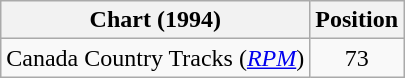<table class="wikitable sortable">
<tr>
<th scope="col">Chart (1994)</th>
<th scope="col">Position</th>
</tr>
<tr>
<td>Canada Country Tracks (<em><a href='#'>RPM</a></em>)</td>
<td align="center">73</td>
</tr>
</table>
